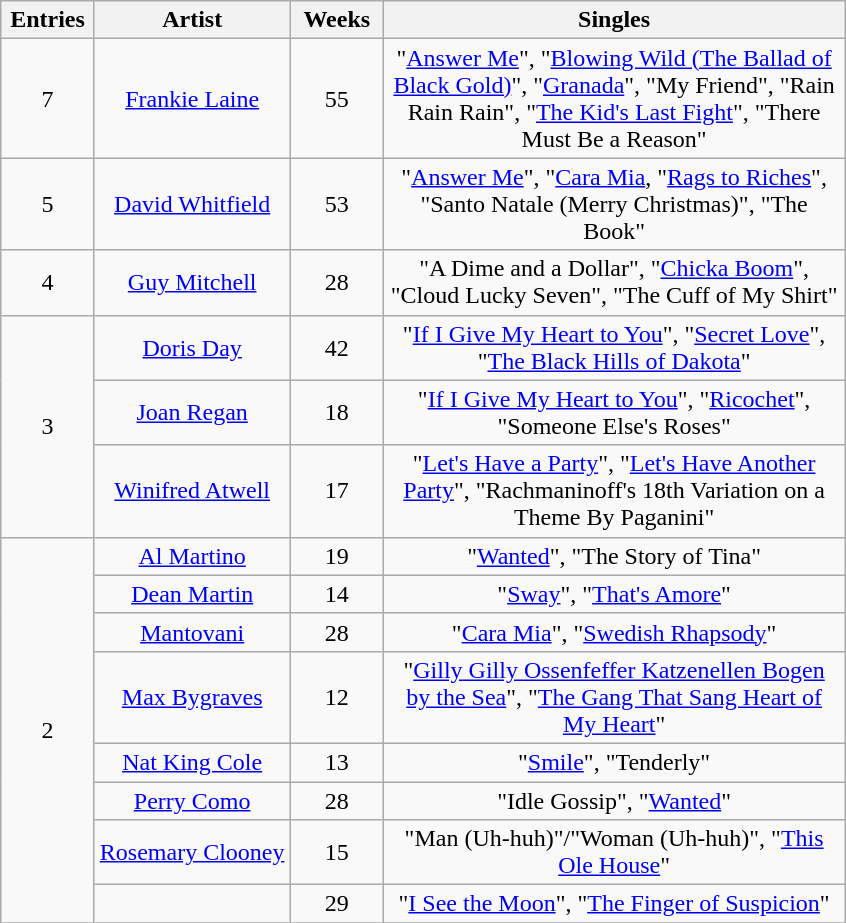<table class="wikitable sortable" style="text-align: center;">
<tr>
<th scope="col" style="width:55px;" data-sort-type="number">Entries</th>
<th scope="col" style="text-align:center;">Artist</th>
<th scope="col" style="width:55px;" data-sort-type="number">Weeks</th>
<th scope="col" style="width:300px;">Singles</th>
</tr>
<tr>
<td rowspan="1" style="text-align:center">7</td>
<td><a href='#'>Frankie Laine</a></td>
<td>55</td>
<td>"<a href='#'>Answer Me</a>", "<a href='#'>Blowing Wild (The Ballad of Black Gold)</a>", "<a href='#'>Granada</a>", "My Friend", "Rain Rain Rain", "<a href='#'>The Kid's Last Fight</a>", "There Must Be a Reason"</td>
</tr>
<tr>
<td style="text-align:center">5</td>
<td><a href='#'>David Whitfield</a></td>
<td>53</td>
<td>"<a href='#'>Answer Me</a>", "<a href='#'>Cara Mia</a>, "<a href='#'>Rags to Riches</a>", "Santo Natale (Merry Christmas)", "The Book"</td>
</tr>
<tr>
<td style="text-align:center">4</td>
<td><a href='#'>Guy Mitchell</a></td>
<td>28</td>
<td>"A Dime and a Dollar", "<a href='#'>Chicka Boom</a>", "Cloud Lucky Seven", "The Cuff of My Shirt"</td>
</tr>
<tr>
<td rowspan="3" style="text-align:center">3</td>
<td><a href='#'>Doris Day</a></td>
<td>42</td>
<td>"<a href='#'>If I Give My Heart to You</a>", "<a href='#'>Secret Love</a>", "<a href='#'>The Black Hills of Dakota</a>"</td>
</tr>
<tr>
<td><a href='#'>Joan Regan</a></td>
<td>18</td>
<td>"<a href='#'>If I Give My Heart to You</a>", "<a href='#'>Ricochet</a>", "Someone Else's Roses"</td>
</tr>
<tr>
<td><a href='#'>Winifred Atwell</a></td>
<td>17</td>
<td>"<a href='#'>Let's Have a Party</a>", "<a href='#'>Let's Have Another Party</a>", "Rachmaninoff's 18th Variation on a Theme By Paganini"</td>
</tr>
<tr>
<td rowspan="8" style="text-align:center">2</td>
<td><a href='#'>Al Martino</a></td>
<td>19</td>
<td>"<a href='#'>Wanted</a>", "The Story of Tina"</td>
</tr>
<tr>
<td><a href='#'>Dean Martin</a></td>
<td>14</td>
<td>"<a href='#'>Sway</a>", "<a href='#'>That's Amore</a>"</td>
</tr>
<tr>
<td><a href='#'>Mantovani</a> </td>
<td>28</td>
<td>"<a href='#'>Cara Mia</a>", "<a href='#'>Swedish Rhapsody</a>"</td>
</tr>
<tr>
<td><a href='#'>Max Bygraves</a></td>
<td>12</td>
<td>"<a href='#'>Gilly Gilly Ossenfeffer Katzenellen Bogen by the Sea</a>", "<a href='#'>The Gang That Sang Heart of My Heart</a>"</td>
</tr>
<tr>
<td><a href='#'>Nat King Cole</a></td>
<td>13</td>
<td>"<a href='#'>Smile</a>", "Tenderly"</td>
</tr>
<tr>
<td><a href='#'>Perry Como</a></td>
<td>28</td>
<td>"Idle Gossip", "<a href='#'>Wanted</a>"</td>
</tr>
<tr>
<td><a href='#'>Rosemary Clooney</a></td>
<td>15</td>
<td>"Man (Uh-huh)"/"Woman (Uh-huh)", "<a href='#'>This Ole House</a>"</td>
</tr>
<tr>
<td></td>
<td>29</td>
<td>"<a href='#'>I See the Moon</a>", "<a href='#'>The Finger of Suspicion</a>"</td>
</tr>
<tr>
</tr>
</table>
